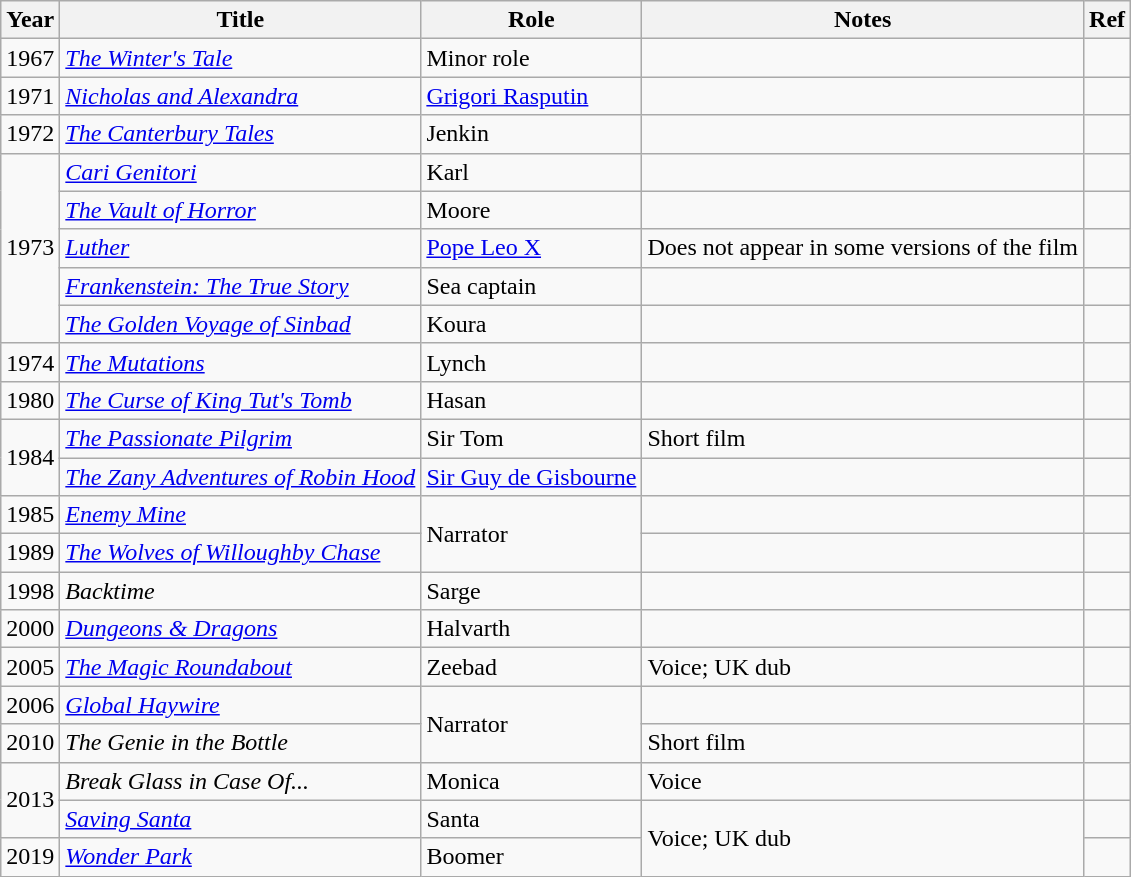<table class="wikitable sortable">
<tr>
<th>Year</th>
<th>Title</th>
<th>Role</th>
<th class="unsortable">Notes</th>
<th>Ref</th>
</tr>
<tr>
<td>1967</td>
<td><em><a href='#'>The Winter's Tale</a></em></td>
<td>Minor role</td>
<td></td>
<td></td>
</tr>
<tr>
<td>1971</td>
<td><em><a href='#'>Nicholas and Alexandra</a></em></td>
<td><a href='#'>Grigori Rasputin</a></td>
<td></td>
<td></td>
</tr>
<tr>
<td>1972</td>
<td><em><a href='#'>The Canterbury Tales</a></em></td>
<td>Jenkin</td>
<td></td>
<td></td>
</tr>
<tr>
<td rowspan="5">1973</td>
<td><em><a href='#'>Cari Genitori</a></em></td>
<td>Karl</td>
<td></td>
<td></td>
</tr>
<tr>
<td><em><a href='#'>The Vault of Horror</a></em></td>
<td>Moore</td>
<td></td>
<td></td>
</tr>
<tr>
<td><em><a href='#'>Luther</a></em></td>
<td><a href='#'>Pope Leo X</a></td>
<td>Does not appear in some versions of the film</td>
<td></td>
</tr>
<tr>
<td><em><a href='#'>Frankenstein: The True Story</a></em></td>
<td>Sea captain</td>
<td></td>
<td></td>
</tr>
<tr>
<td><em><a href='#'>The Golden Voyage of Sinbad</a></em></td>
<td>Koura</td>
<td></td>
<td></td>
</tr>
<tr>
<td>1974</td>
<td><em><a href='#'>The Mutations</a></em></td>
<td>Lynch</td>
<td></td>
<td></td>
</tr>
<tr>
<td>1980</td>
<td><em><a href='#'>The Curse of King Tut's Tomb</a></em></td>
<td>Hasan</td>
<td></td>
<td></td>
</tr>
<tr>
<td rowspan="2">1984</td>
<td><em><a href='#'>The Passionate Pilgrim</a></em></td>
<td>Sir Tom</td>
<td>Short film</td>
<td></td>
</tr>
<tr>
<td><em><a href='#'>The Zany Adventures of Robin Hood</a></em></td>
<td><a href='#'>Sir Guy de Gisbourne</a></td>
<td></td>
<td></td>
</tr>
<tr>
<td>1985</td>
<td><em><a href='#'>Enemy Mine</a></em></td>
<td rowspan="2">Narrator</td>
<td></td>
<td></td>
</tr>
<tr>
<td>1989</td>
<td><em><a href='#'>The Wolves of Willoughby Chase</a></em></td>
<td></td>
<td></td>
</tr>
<tr>
<td>1998</td>
<td><em>Backtime</em></td>
<td>Sarge</td>
<td></td>
<td></td>
</tr>
<tr>
<td>2000</td>
<td><em><a href='#'>Dungeons & Dragons</a></em></td>
<td>Halvarth</td>
<td></td>
<td></td>
</tr>
<tr>
<td>2005</td>
<td><em><a href='#'>The Magic Roundabout</a></em></td>
<td>Zeebad</td>
<td>Voice; UK dub</td>
<td></td>
</tr>
<tr>
<td>2006</td>
<td><em><a href='#'>Global Haywire</a></em></td>
<td rowspan="2">Narrator</td>
<td></td>
<td></td>
</tr>
<tr>
<td>2010</td>
<td><em>The Genie in the Bottle</em></td>
<td>Short film</td>
<td></td>
</tr>
<tr>
<td rowspan=2>2013</td>
<td><em>Break Glass in Case Of...</em></td>
<td>Monica</td>
<td>Voice</td>
<td></td>
</tr>
<tr>
<td><em><a href='#'>Saving Santa</a></em></td>
<td>Santa</td>
<td rowspan="2">Voice; UK dub</td>
<td></td>
</tr>
<tr>
<td>2019</td>
<td><em><a href='#'>Wonder Park</a></em></td>
<td>Boomer</td>
<td></td>
</tr>
</table>
